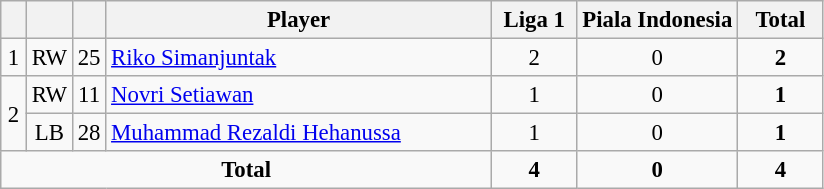<table class="wikitable sortable" style="font-size: 95%; text-align: center;">
<tr>
<th width=10></th>
<th width=10></th>
<th width=10></th>
<th width=250>Player</th>
<th width=50>Liga 1</th>
<th>Piala Indonesia</th>
<th width=50>Total</th>
</tr>
<tr>
<td>1</td>
<td>RW</td>
<td>25</td>
<td align=left> <a href='#'>Riko Simanjuntak</a></td>
<td>2</td>
<td>0</td>
<td><strong>2</strong></td>
</tr>
<tr>
<td rowspan=2>2</td>
<td>RW</td>
<td>11</td>
<td align=left> <a href='#'>Novri Setiawan</a></td>
<td>1</td>
<td>0</td>
<td><strong>1</strong></td>
</tr>
<tr>
<td>LB</td>
<td>28</td>
<td align=left> <a href='#'>Muhammad Rezaldi Hehanussa</a></td>
<td>1</td>
<td>0</td>
<td><strong>1</strong></td>
</tr>
<tr class="sortbottom">
<td colspan=4><strong>Total</strong></td>
<td><strong>4</strong></td>
<td><strong>0</strong></td>
<td><strong>4</strong></td>
</tr>
</table>
